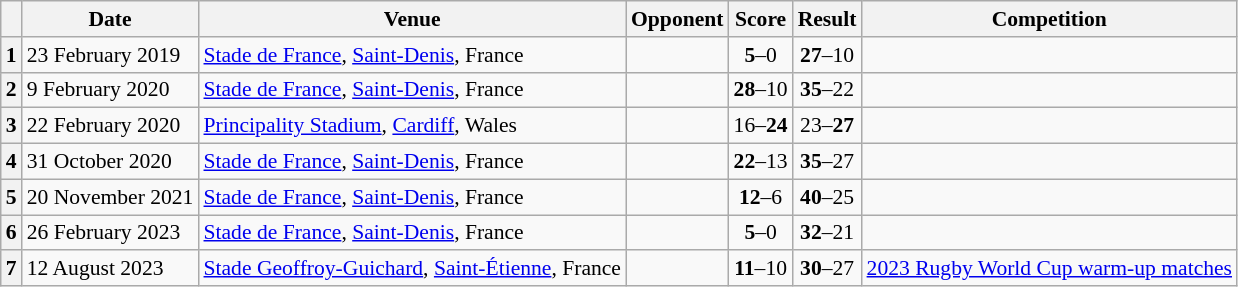<table class="wikitable plainrowheaders" style="font-size:90%;">
<tr>
<th scope=col></th>
<th scope=col data-sort-type=date>Date</th>
<th scope=col>Venue</th>
<th scope=col>Opponent</th>
<th scope=col>Score</th>
<th scope=col>Result</th>
<th scope=col>Competition</th>
</tr>
<tr>
<th scope=row>1</th>
<td>23 February 2019</td>
<td><a href='#'>Stade de France</a>, <a href='#'>Saint-Denis</a>, France</td>
<td></td>
<td align=center><strong>5</strong>–0</td>
<td align=center><strong>27</strong>–10</td>
<td></td>
</tr>
<tr>
<th scope=row>2</th>
<td>9 February 2020</td>
<td><a href='#'>Stade de France</a>, <a href='#'>Saint-Denis</a>, France</td>
<td></td>
<td align=center><strong>28</strong>–10</td>
<td align=center><strong>35</strong>–22</td>
<td></td>
</tr>
<tr>
<th scope=row>3</th>
<td>22 February 2020</td>
<td><a href='#'>Principality Stadium</a>, <a href='#'>Cardiff</a>, Wales</td>
<td></td>
<td align=center>16–<strong>24</strong></td>
<td align=center>23–<strong>27</strong></td>
<td></td>
</tr>
<tr>
<th scope=row>4</th>
<td>31 October 2020</td>
<td><a href='#'>Stade de France</a>, <a href='#'>Saint-Denis</a>, France</td>
<td></td>
<td align=center><strong>22</strong>–13</td>
<td align=center><strong>35</strong>–27</td>
<td></td>
</tr>
<tr>
<th scope=row>5</th>
<td>20 November 2021</td>
<td><a href='#'>Stade de France</a>, <a href='#'>Saint-Denis</a>, France</td>
<td></td>
<td align=center><strong>12</strong>–6</td>
<td align=center><strong>40</strong>–25</td>
<td></td>
</tr>
<tr>
<th scope=row>6</th>
<td>26 February 2023</td>
<td><a href='#'>Stade de France</a>, <a href='#'>Saint-Denis</a>, France</td>
<td></td>
<td align=center><strong>5</strong>–0</td>
<td align=center><strong>32</strong>–21</td>
<td></td>
</tr>
<tr>
<th scope=row>7</th>
<td>12 August 2023</td>
<td><a href='#'>Stade Geoffroy-Guichard</a>, <a href='#'>Saint-Étienne</a>, France</td>
<td></td>
<td align=center><strong>11</strong>–10</td>
<td align=center><strong>30</strong>–27</td>
<td><a href='#'>2023 Rugby World Cup warm-up matches</a></td>
</tr>
</table>
